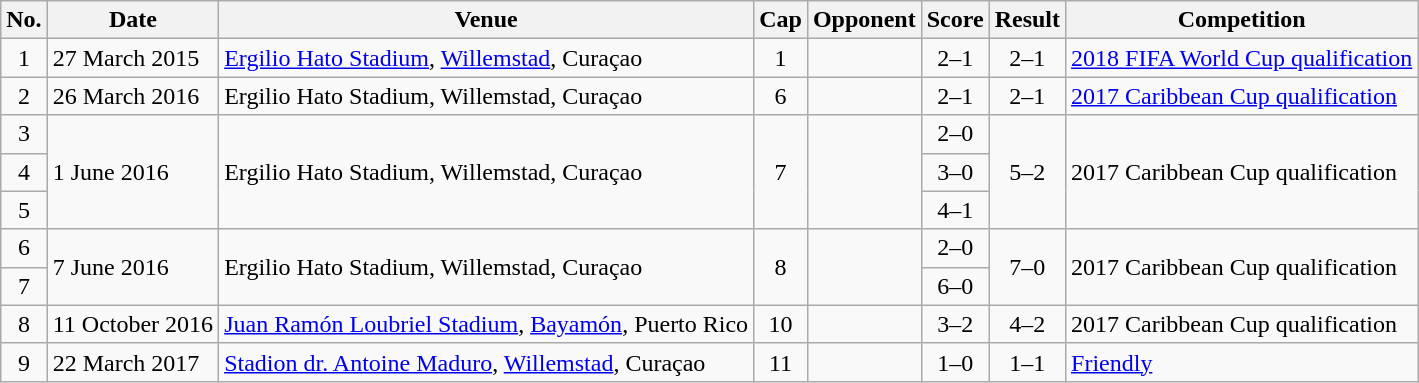<table class="wikitable sortable">
<tr>
<th scope="col">No.</th>
<th scope="col" data-sort-type="date">Date</th>
<th scope="col">Venue</th>
<th scope="col">Cap</th>
<th scope="col">Opponent</th>
<th scope="col">Score</th>
<th scope="col">Result</th>
<th scope="col">Competition</th>
</tr>
<tr>
<td style="text-align:center">1</td>
<td>27 March 2015</td>
<td><a href='#'>Ergilio Hato Stadium</a>, <a href='#'>Willemstad</a>, Curaçao</td>
<td style="text-align:center">1</td>
<td></td>
<td style="text-align:center">2–1</td>
<td style="text-align:center">2–1</td>
<td><a href='#'>2018 FIFA World Cup qualification</a></td>
</tr>
<tr>
<td style="text-align:center">2</td>
<td>26 March 2016</td>
<td>Ergilio Hato Stadium, Willemstad, Curaçao</td>
<td style="text-align:center">6</td>
<td></td>
<td style="text-align:center">2–1</td>
<td style="text-align:center">2–1</td>
<td><a href='#'>2017 Caribbean Cup qualification</a></td>
</tr>
<tr>
<td style="text-align:center">3</td>
<td rowspan="3">1 June 2016</td>
<td rowspan="3">Ergilio Hato Stadium, Willemstad, Curaçao</td>
<td rowspan="3" style="text-align:center">7</td>
<td rowspan="3"></td>
<td style="text-align:center">2–0</td>
<td rowspan="3" style="text-align:center">5–2</td>
<td rowspan="3">2017 Caribbean Cup qualification</td>
</tr>
<tr>
<td style="text-align:center">4</td>
<td style="text-align:center">3–0</td>
</tr>
<tr>
<td style="text-align:center">5</td>
<td style="text-align:center">4–1</td>
</tr>
<tr>
<td style="text-align:center">6</td>
<td rowspan="2">7 June 2016</td>
<td rowspan="2">Ergilio Hato Stadium, Willemstad, Curaçao</td>
<td rowspan="2" style="text-align:center">8</td>
<td rowspan="2"></td>
<td style="text-align:center">2–0</td>
<td rowspan="2" style="text-align:center">7–0</td>
<td rowspan="2">2017 Caribbean Cup qualification</td>
</tr>
<tr>
<td style="text-align:center">7</td>
<td style="text-align:center">6–0</td>
</tr>
<tr>
<td style="text-align:center">8</td>
<td>11 October 2016</td>
<td><a href='#'>Juan Ramón Loubriel Stadium</a>, <a href='#'>Bayamón</a>, Puerto Rico</td>
<td style="text-align:center">10</td>
<td></td>
<td style="text-align:center">3–2</td>
<td style="text-align:center">4–2</td>
<td>2017 Caribbean Cup qualification</td>
</tr>
<tr>
<td style="text-align:center">9</td>
<td>22 March 2017</td>
<td><a href='#'>Stadion dr. Antoine Maduro</a>, <a href='#'>Willemstad</a>, Curaçao</td>
<td style="text-align:center">11</td>
<td></td>
<td style="text-align:center">1–0</td>
<td style="text-align:center">1–1</td>
<td><a href='#'>Friendly</a></td>
</tr>
</table>
